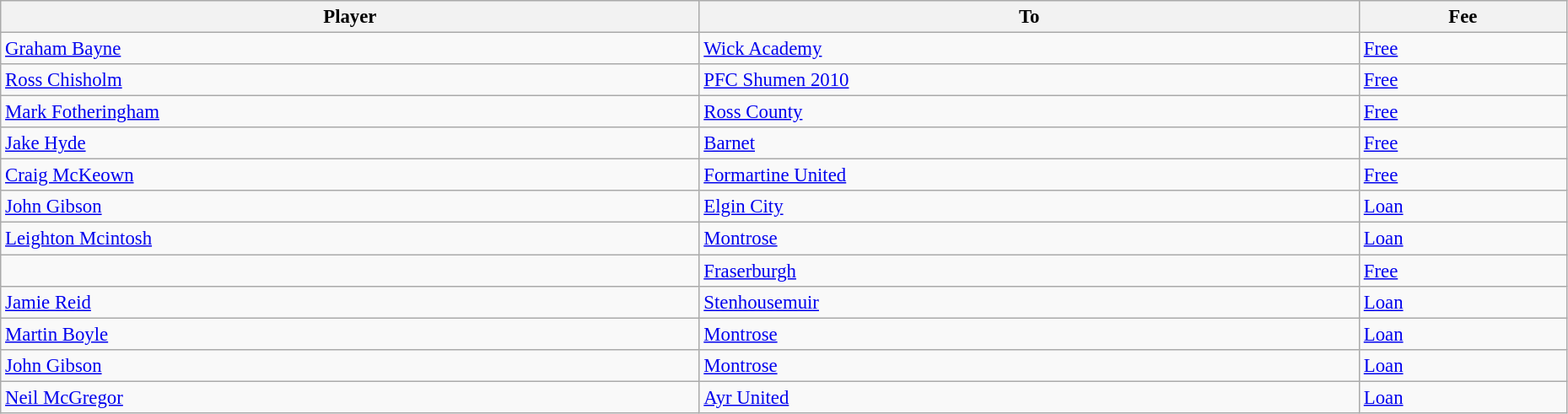<table class="wikitable" style="text-align:center; font-size:95%;width:98%; text-align:left">
<tr>
<th>Player</th>
<th>To</th>
<th>Fee</th>
</tr>
<tr>
<td> <a href='#'>Graham Bayne</a></td>
<td> <a href='#'>Wick Academy</a></td>
<td><a href='#'>Free</a></td>
</tr>
<tr>
<td> <a href='#'>Ross Chisholm</a></td>
<td> <a href='#'>PFC Shumen 2010</a></td>
<td><a href='#'>Free</a></td>
</tr>
<tr>
<td> <a href='#'>Mark Fotheringham</a></td>
<td> <a href='#'>Ross County</a></td>
<td><a href='#'>Free</a></td>
</tr>
<tr>
<td> <a href='#'>Jake Hyde</a></td>
<td> <a href='#'>Barnet</a></td>
<td><a href='#'>Free</a></td>
</tr>
<tr>
<td> <a href='#'>Craig McKeown</a></td>
<td> <a href='#'>Formartine United</a></td>
<td><a href='#'>Free</a></td>
</tr>
<tr>
<td> <a href='#'>John Gibson</a></td>
<td> <a href='#'>Elgin City</a></td>
<td><a href='#'>Loan</a></td>
</tr>
<tr>
<td> <a href='#'>Leighton Mcintosh</a></td>
<td> <a href='#'>Montrose</a></td>
<td><a href='#'>Loan</a></td>
</tr>
<tr>
<td> </td>
<td> <a href='#'>Fraserburgh</a></td>
<td><a href='#'>Free</a></td>
</tr>
<tr>
<td> <a href='#'>Jamie Reid</a></td>
<td> <a href='#'>Stenhousemuir</a></td>
<td><a href='#'>Loan</a></td>
</tr>
<tr>
<td> <a href='#'>Martin Boyle</a></td>
<td> <a href='#'>Montrose</a></td>
<td><a href='#'>Loan</a></td>
</tr>
<tr>
<td> <a href='#'>John Gibson</a></td>
<td> <a href='#'>Montrose</a></td>
<td><a href='#'>Loan</a></td>
</tr>
<tr>
<td> <a href='#'>Neil McGregor</a></td>
<td> <a href='#'>Ayr United</a></td>
<td><a href='#'>Loan</a></td>
</tr>
</table>
